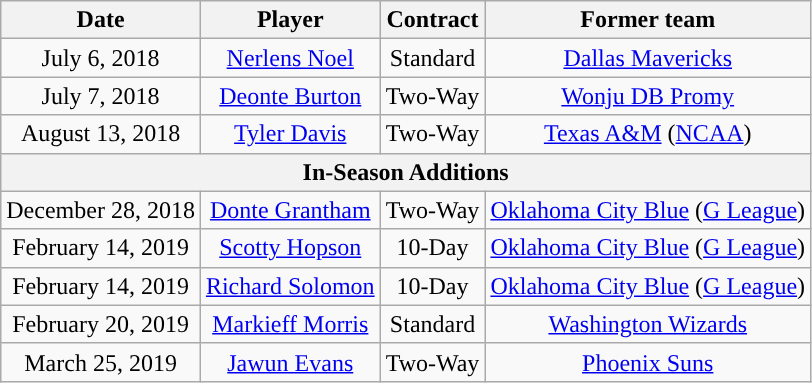<table class="wikitable" style="text-align: center">
<tr>
<th>Date</th>
<th>Player</th>
<th>Contract</th>
<th>Former team</th>
</tr>
<tr style="text-align: center">
<td>July 6, 2018</td>
<td><a href='#'>Nerlens Noel</a></td>
<td>Standard</td>
<td><a href='#'>Dallas Mavericks</a></td>
</tr>
<tr style="text-align: center">
<td>July 7, 2018</td>
<td><a href='#'>Deonte Burton</a></td>
<td>Two-Way</td>
<td> <a href='#'>Wonju DB Promy</a></td>
</tr>
<tr style="text-align: center">
<td>August 13, 2018</td>
<td><a href='#'>Tyler Davis</a></td>
<td>Two-Way</td>
<td> <a href='#'>Texas A&M</a> (<a href='#'>NCAA</a>)</td>
</tr>
<tr>
<th scope="row" colspan="6" style="text-align:center;”">In-Season Additions</th>
</tr>
<tr style="text-align: center">
<td>December 28, 2018</td>
<td><a href='#'>Donte Grantham</a></td>
<td>Two-Way</td>
<td><a href='#'>Oklahoma City Blue</a> (<a href='#'>G League</a>)</td>
</tr>
<tr style="text-align: center">
<td>February 14, 2019</td>
<td><a href='#'>Scotty Hopson</a></td>
<td>10-Day</td>
<td><a href='#'>Oklahoma City Blue</a> (<a href='#'>G League</a>)</td>
</tr>
<tr style="text-align: center">
<td>February 14, 2019</td>
<td><a href='#'>Richard Solomon</a></td>
<td>10-Day</td>
<td><a href='#'>Oklahoma City Blue</a> (<a href='#'>G League</a>)</td>
</tr>
<tr style="text-align: center">
<td>February 20, 2019</td>
<td><a href='#'>Markieff Morris</a></td>
<td>Standard</td>
<td><a href='#'>Washington Wizards</a></td>
</tr>
<tr style="text-align: center">
<td>March 25, 2019</td>
<td><a href='#'>Jawun Evans</a></td>
<td>Two-Way</td>
<td><a href='#'>Phoenix Suns</a></td>
</tr>
</table>
